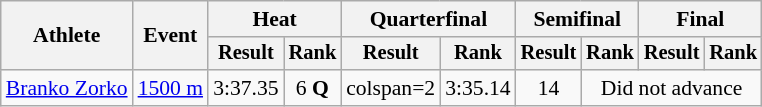<table class="wikitable" style="font-size:90%">
<tr>
<th rowspan="2">Athlete</th>
<th rowspan="2">Event</th>
<th colspan="2">Heat</th>
<th colspan="2">Quarterfinal</th>
<th colspan="2">Semifinal</th>
<th colspan="2">Final</th>
</tr>
<tr style="font-size:95%">
<th>Result</th>
<th>Rank</th>
<th>Result</th>
<th>Rank</th>
<th>Result</th>
<th>Rank</th>
<th>Result</th>
<th>Rank</th>
</tr>
<tr align=center>
<td align=left><a href='#'>Branko Zorko</a></td>
<td align=left><a href='#'>1500 m</a></td>
<td>3:37.35</td>
<td>6 <strong>Q</strong></td>
<td>colspan=2 </td>
<td>3:35.14</td>
<td>14</td>
<td colspan=4>Did not advance</td>
</tr>
</table>
